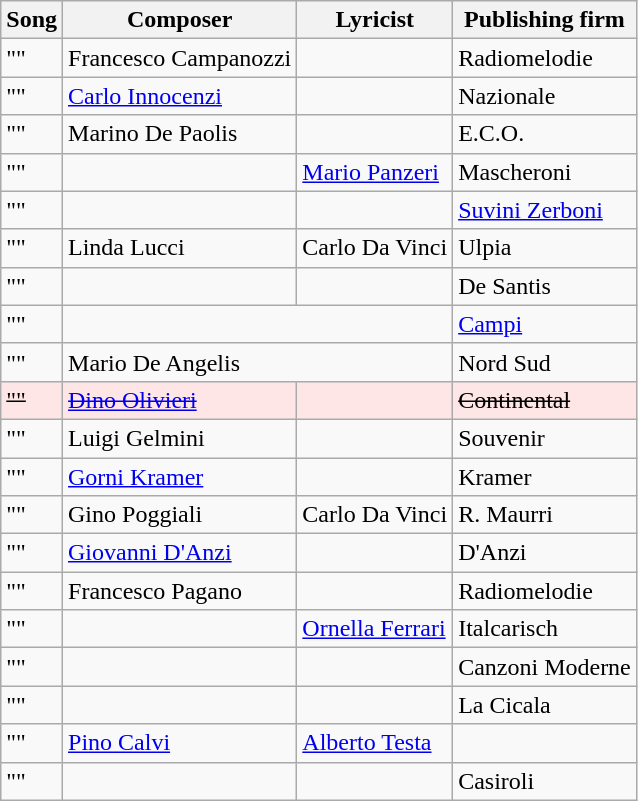<table class="wikitable">
<tr>
<th>Song</th>
<th>Composer</th>
<th>Lyricist</th>
<th>Publishing firm</th>
</tr>
<tr>
<td>""</td>
<td>Francesco Campanozzi</td>
<td></td>
<td>Radiomelodie</td>
</tr>
<tr>
<td>""</td>
<td><a href='#'>Carlo Innocenzi</a></td>
<td></td>
<td>Nazionale</td>
</tr>
<tr>
<td>""</td>
<td>Marino De Paolis</td>
<td></td>
<td>E.C.O.</td>
</tr>
<tr>
<td>""</td>
<td></td>
<td><a href='#'>Mario Panzeri</a></td>
<td>Mascheroni</td>
</tr>
<tr>
<td>""</td>
<td></td>
<td></td>
<td><a href='#'>Suvini Zerboni</a></td>
</tr>
<tr>
<td>""</td>
<td>Linda Lucci</td>
<td>Carlo Da Vinci</td>
<td>Ulpia</td>
</tr>
<tr>
<td>""</td>
<td></td>
<td></td>
<td>De Santis</td>
</tr>
<tr>
<td>""</td>
<td colspan=2></td>
<td><a href='#'>Campi</a></td>
</tr>
<tr>
<td>""</td>
<td colspan=2>Mario De Angelis</td>
<td>Nord Sud</td>
</tr>
<tr bgcolor="#FFE6E6">
<td><s>""</s></td>
<td><a href='#'><s>Dino Olivieri</s></a></td>
<td><s></s></td>
<td><s>Continental</s></td>
</tr>
<tr>
<td>""</td>
<td>Luigi Gelmini</td>
<td></td>
<td>Souvenir</td>
</tr>
<tr>
<td>""</td>
<td><a href='#'>Gorni Kramer</a></td>
<td></td>
<td>Kramer</td>
</tr>
<tr>
<td>""</td>
<td>Gino Poggiali</td>
<td>Carlo Da Vinci</td>
<td>R. Maurri</td>
</tr>
<tr>
<td>""</td>
<td><a href='#'>Giovanni D'Anzi</a></td>
<td></td>
<td>D'Anzi</td>
</tr>
<tr>
<td>""</td>
<td>Francesco Pagano</td>
<td></td>
<td>Radiomelodie</td>
</tr>
<tr>
<td>""</td>
<td></td>
<td><a href='#'>Ornella Ferrari</a></td>
<td>Italcarisch</td>
</tr>
<tr>
<td>""</td>
<td></td>
<td></td>
<td>Canzoni Moderne</td>
</tr>
<tr>
<td>""</td>
<td></td>
<td></td>
<td>La Cicala</td>
</tr>
<tr>
<td>""</td>
<td><a href='#'>Pino Calvi</a></td>
<td><a href='#'>Alberto Testa</a></td>
<td></td>
</tr>
<tr>
<td>""</td>
<td></td>
<td></td>
<td>Casiroli</td>
</tr>
</table>
